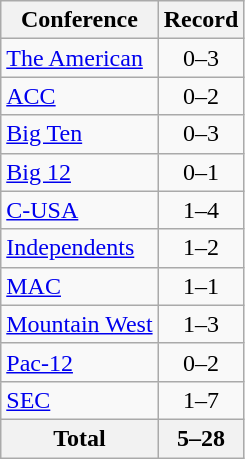<table class="wikitable">
<tr>
<th>Conference</th>
<th>Record</th>
</tr>
<tr>
<td><a href='#'>The American</a></td>
<td align=center>0–3</td>
</tr>
<tr>
<td><a href='#'>ACC</a></td>
<td align=center>0–2</td>
</tr>
<tr>
<td><a href='#'>Big Ten</a></td>
<td align=center>0–3</td>
</tr>
<tr>
<td><a href='#'>Big 12</a></td>
<td align=center>0–1</td>
</tr>
<tr>
<td><a href='#'>C-USA</a></td>
<td align=center>1–4</td>
</tr>
<tr>
<td><a href='#'>Independents</a></td>
<td align=center>1–2</td>
</tr>
<tr>
<td><a href='#'>MAC</a></td>
<td align=center>1–1</td>
</tr>
<tr>
<td><a href='#'>Mountain West</a></td>
<td align=center>1–3</td>
</tr>
<tr>
<td><a href='#'>Pac-12</a></td>
<td align=center>0–2</td>
</tr>
<tr>
<td><a href='#'>SEC</a></td>
<td align=center>1–7</td>
</tr>
<tr>
<th>Total</th>
<th>5–28</th>
</tr>
</table>
